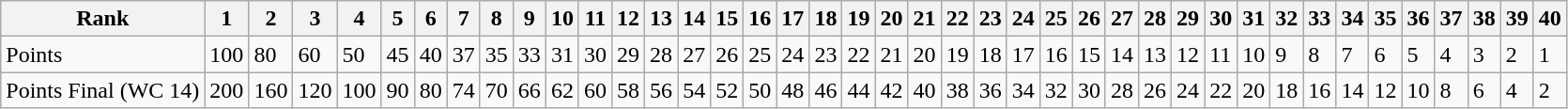<table class="wikitable">
<tr>
<th>Rank</th>
<th>1</th>
<th>2</th>
<th>3</th>
<th>4</th>
<th>5</th>
<th>6</th>
<th>7</th>
<th>8</th>
<th>9</th>
<th>10</th>
<th>11</th>
<th>12</th>
<th>13</th>
<th>14</th>
<th>15</th>
<th>16</th>
<th>17</th>
<th>18</th>
<th>19</th>
<th>20</th>
<th>21</th>
<th>22</th>
<th>23</th>
<th>24</th>
<th>25</th>
<th>26</th>
<th>27</th>
<th>28</th>
<th>29</th>
<th>30</th>
<th>31</th>
<th>32</th>
<th>33</th>
<th>34</th>
<th>35</th>
<th>36</th>
<th>37</th>
<th>38</th>
<th>39</th>
<th>40</th>
</tr>
<tr>
<td>Points</td>
<td>100</td>
<td>80</td>
<td>60</td>
<td>50</td>
<td>45</td>
<td>40</td>
<td>37</td>
<td>35</td>
<td>33</td>
<td>31</td>
<td>30</td>
<td>29</td>
<td>28</td>
<td>27</td>
<td>26</td>
<td>25</td>
<td>24</td>
<td>23</td>
<td>22</td>
<td>21</td>
<td>20</td>
<td>19</td>
<td>18</td>
<td>17</td>
<td>16</td>
<td>15</td>
<td>14</td>
<td>13</td>
<td>12</td>
<td>11</td>
<td>10</td>
<td>9</td>
<td>8</td>
<td>7</td>
<td>6</td>
<td>5</td>
<td>4</td>
<td>3</td>
<td>2</td>
<td>1</td>
</tr>
<tr>
<td>Points Final (WC 14)</td>
<td>200</td>
<td>160</td>
<td>120</td>
<td>100</td>
<td>90</td>
<td>80</td>
<td>74</td>
<td>70</td>
<td>66</td>
<td>62</td>
<td>60</td>
<td>58</td>
<td>56</td>
<td>54</td>
<td>52</td>
<td>50</td>
<td>48</td>
<td>46</td>
<td>44</td>
<td>42</td>
<td>40</td>
<td>38</td>
<td>36</td>
<td>34</td>
<td>32</td>
<td>30</td>
<td>28</td>
<td>26</td>
<td>24</td>
<td>22</td>
<td>20</td>
<td>18</td>
<td>16</td>
<td>14</td>
<td>12</td>
<td>10</td>
<td>8</td>
<td>6</td>
<td>4</td>
<td>2</td>
</tr>
</table>
